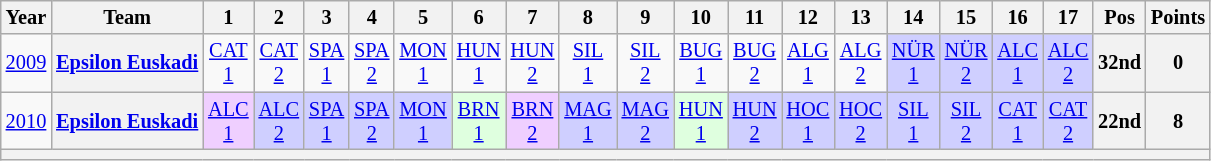<table class="wikitable" style="text-align:center; font-size:85%">
<tr>
<th>Year</th>
<th>Team</th>
<th>1</th>
<th>2</th>
<th>3</th>
<th>4</th>
<th>5</th>
<th>6</th>
<th>7</th>
<th>8</th>
<th>9</th>
<th>10</th>
<th>11</th>
<th>12</th>
<th>13</th>
<th>14</th>
<th>15</th>
<th>16</th>
<th>17</th>
<th>Pos</th>
<th>Points</th>
</tr>
<tr>
<td><a href='#'>2009</a></td>
<th nowrap><a href='#'>Epsilon Euskadi</a></th>
<td><a href='#'>CAT<br>1</a></td>
<td><a href='#'>CAT<br>2</a></td>
<td><a href='#'>SPA<br>1</a></td>
<td><a href='#'>SPA<br>2</a></td>
<td><a href='#'>MON<br>1</a></td>
<td><a href='#'>HUN<br>1</a></td>
<td><a href='#'>HUN<br>2</a></td>
<td><a href='#'>SIL<br>1</a></td>
<td><a href='#'>SIL<br>2</a></td>
<td><a href='#'>BUG<br>1</a></td>
<td><a href='#'>BUG<br>2</a></td>
<td><a href='#'>ALG<br>1</a></td>
<td><a href='#'>ALG<br>2</a></td>
<td style="background:#CFCFFF;"><a href='#'>NÜR<br>1</a><br></td>
<td style="background:#CFCFFF;"><a href='#'>NÜR<br>2</a><br></td>
<td style="background:#CFCFFF;"><a href='#'>ALC<br>1</a><br></td>
<td style="background:#CFCFFF;"><a href='#'>ALC<br>2</a><br></td>
<th>32nd</th>
<th>0</th>
</tr>
<tr>
<td><a href='#'>2010</a></td>
<th nowrap><a href='#'>Epsilon Euskadi</a></th>
<td style="background:#EFCFFF;"><a href='#'>ALC<br>1</a><br></td>
<td style="background:#CFCFFF;"><a href='#'>ALC<br>2</a><br></td>
<td style="background:#CFCFFF;"><a href='#'>SPA<br>1</a><br></td>
<td style="background:#CFCFFF;"><a href='#'>SPA<br>2</a><br></td>
<td style="background:#CFCFFF;"><a href='#'>MON<br>1</a><br></td>
<td style="background:#DFFFDF;"><a href='#'>BRN<br>1</a><br></td>
<td style="background:#EFCFFF;"><a href='#'>BRN<br>2</a><br></td>
<td style="background:#CFCFFF;"><a href='#'>MAG<br>1</a><br></td>
<td style="background:#CFCFFF;"><a href='#'>MAG<br>2</a><br></td>
<td style="background:#DFFFDF;"><a href='#'>HUN<br>1</a><br></td>
<td style="background:#CFCFFF;"><a href='#'>HUN<br>2</a><br></td>
<td style="background:#CFCFFF;"><a href='#'>HOC<br>1</a><br></td>
<td style="background:#CFCFFF;"><a href='#'>HOC<br>2</a><br></td>
<td style="background:#CFCFFF;"><a href='#'>SIL<br>1</a><br></td>
<td style="background:#CFCFFF;"><a href='#'>SIL<br>2</a><br></td>
<td style="background:#CFCFFF;"><a href='#'>CAT<br>1</a><br></td>
<td style="background:#CFCFFF;"><a href='#'>CAT<br>2</a><br></td>
<th>22nd</th>
<th>8</th>
</tr>
<tr>
<th colspan="21"></th>
</tr>
</table>
